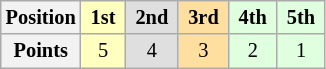<table class="wikitable" style="font-size:85%; text-align:center">
<tr>
<th>Position</th>
<td style="background:#ffffbf;"> <strong>1st</strong> </td>
<td style="background:#dfdfdf;"> <strong>2nd</strong> </td>
<td style="background:#ffdf9f;"> <strong>3rd</strong> </td>
<td style="background:#dfffdf;"> <strong>4th</strong> </td>
<td style="background:#dfffdf;"> <strong>5th</strong> </td>
</tr>
<tr>
<th>Points</th>
<td style="background:#ffffbf;">5</td>
<td style="background:#dfdfdf;">4</td>
<td style="background:#ffdf9f;">3</td>
<td style="background:#dfffdf;">2</td>
<td style="background:#dfffdf;">1</td>
</tr>
</table>
